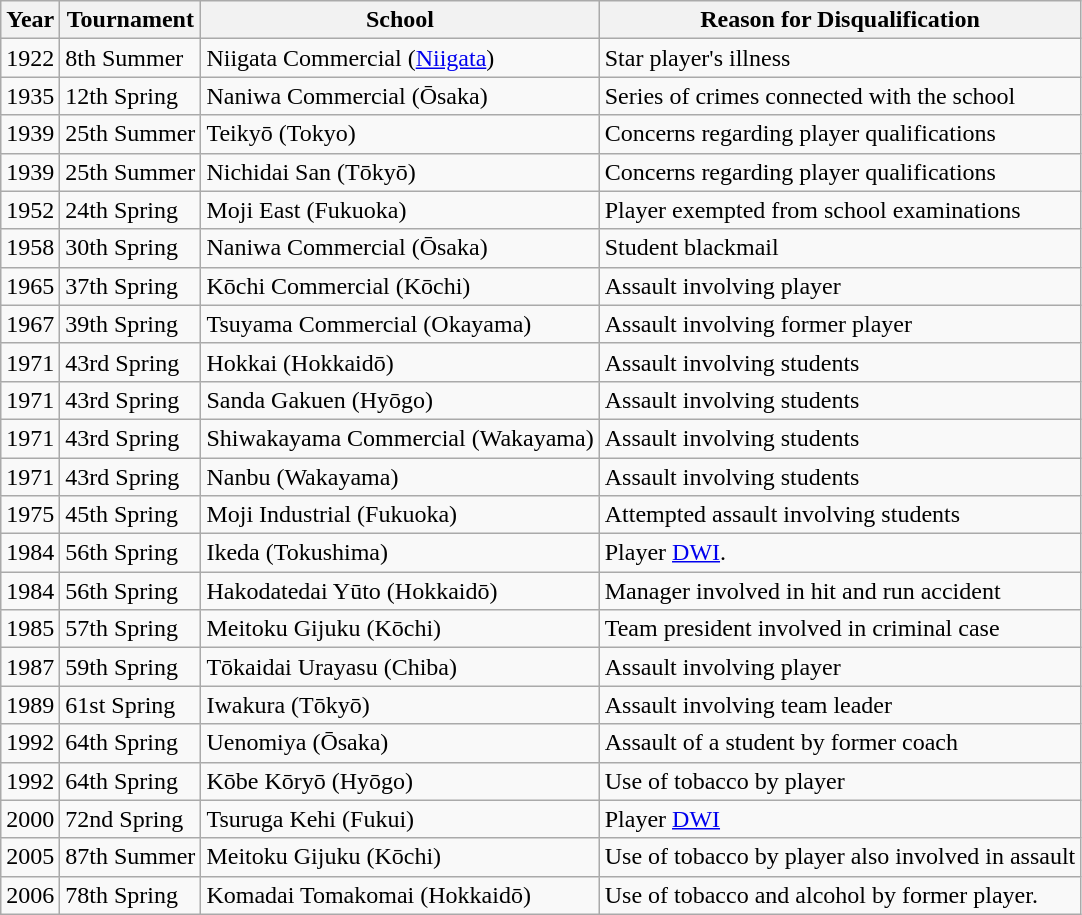<table class="wikitable">
<tr>
<th>Year</th>
<th>Tournament</th>
<th>School</th>
<th colspan="2">Reason for Disqualification</th>
</tr>
<tr>
<td>1922</td>
<td>8th Summer</td>
<td>Niigata Commercial (<a href='#'>Niigata</a>)</td>
<td>Star player's illness</td>
</tr>
<tr>
<td>1935</td>
<td>12th Spring</td>
<td>Naniwa Commercial (Ōsaka)</td>
<td>Series of crimes connected with the school</td>
</tr>
<tr>
<td>1939</td>
<td>25th Summer</td>
<td>Teikyō (Tokyo)</td>
<td>Concerns regarding player qualifications</td>
</tr>
<tr>
<td>1939</td>
<td>25th Summer</td>
<td>Nichidai San (Tōkyō)</td>
<td>Concerns regarding player qualifications</td>
</tr>
<tr>
<td>1952</td>
<td>24th Spring</td>
<td>Moji East (Fukuoka)</td>
<td>Player exempted from school examinations</td>
</tr>
<tr>
<td>1958</td>
<td>30th Spring</td>
<td>Naniwa Commercial (Ōsaka)</td>
<td>Student blackmail</td>
</tr>
<tr>
<td>1965</td>
<td>37th Spring</td>
<td>Kōchi Commercial (Kōchi)</td>
<td>Assault involving player</td>
</tr>
<tr>
<td>1967</td>
<td>39th Spring</td>
<td>Tsuyama Commercial (Okayama)</td>
<td>Assault involving former player</td>
</tr>
<tr>
<td>1971</td>
<td>43rd Spring</td>
<td>Hokkai (Hokkaidō)</td>
<td>Assault involving students</td>
</tr>
<tr>
<td>1971</td>
<td>43rd Spring</td>
<td>Sanda Gakuen (Hyōgo)</td>
<td>Assault involving students</td>
</tr>
<tr>
<td>1971</td>
<td>43rd Spring</td>
<td>Shiwakayama Commercial (Wakayama)</td>
<td>Assault involving students</td>
</tr>
<tr>
<td>1971</td>
<td>43rd Spring</td>
<td>Nanbu (Wakayama)</td>
<td>Assault involving students</td>
</tr>
<tr>
<td>1975</td>
<td>45th Spring</td>
<td>Moji Industrial (Fukuoka)</td>
<td>Attempted assault involving students</td>
</tr>
<tr>
<td>1984</td>
<td>56th Spring</td>
<td>Ikeda (Tokushima)</td>
<td>Player <a href='#'>DWI</a>.  </td>
</tr>
<tr>
<td>1984</td>
<td>56th Spring</td>
<td>Hakodatedai Yūto (Hokkaidō)</td>
<td>Manager involved in hit and run accident</td>
</tr>
<tr>
<td>1985</td>
<td>57th Spring</td>
<td>Meitoku Gijuku (Kōchi)</td>
<td>Team president involved in criminal case</td>
</tr>
<tr>
<td>1987</td>
<td>59th Spring</td>
<td>Tōkaidai Urayasu (Chiba)</td>
<td>Assault involving player</td>
</tr>
<tr>
<td>1989</td>
<td>61st Spring</td>
<td>Iwakura (Tōkyō)</td>
<td>Assault involving team leader</td>
</tr>
<tr>
<td>1992</td>
<td>64th Spring</td>
<td>Uenomiya (Ōsaka)</td>
<td>Assault of a student by former coach</td>
</tr>
<tr>
<td>1992</td>
<td>64th Spring</td>
<td>Kōbe Kōryō (Hyōgo)</td>
<td>Use of tobacco by player </td>
</tr>
<tr>
<td>2000</td>
<td>72nd Spring</td>
<td>Tsuruga Kehi (Fukui)</td>
<td>Player <a href='#'>DWI</a> </td>
</tr>
<tr>
<td>2005</td>
<td>87th Summer</td>
<td>Meitoku Gijuku (Kōchi)</td>
<td>Use of tobacco by player also involved in assault </td>
</tr>
<tr>
<td>2006</td>
<td>78th Spring</td>
<td>Komadai Tomakomai (Hokkaidō)</td>
<td>Use of tobacco and alcohol by former player. </td>
</tr>
</table>
